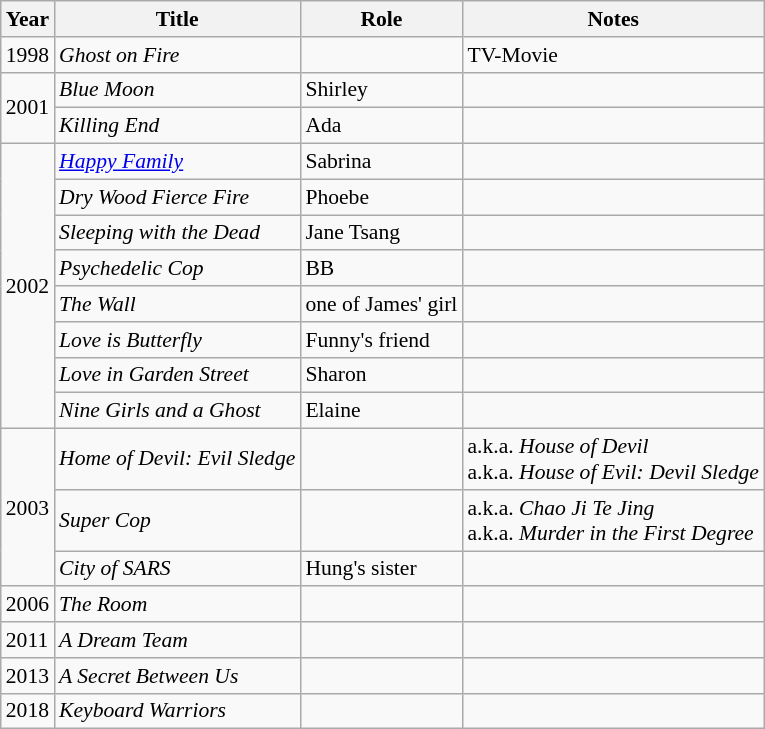<table class="wikitable" style="font-size: 90%;">
<tr>
<th>Year</th>
<th>Title</th>
<th>Role</th>
<th>Notes</th>
</tr>
<tr>
<td>1998</td>
<td><em>Ghost on Fire</em></td>
<td></td>
<td>TV-Movie</td>
</tr>
<tr>
<td rowspan="2">2001</td>
<td><em>Blue Moon</em></td>
<td>Shirley</td>
<td></td>
</tr>
<tr>
<td><em>Killing End</em></td>
<td>Ada</td>
<td></td>
</tr>
<tr>
<td rowspan="8">2002</td>
<td><em><a href='#'>Happy Family</a></em></td>
<td>Sabrina</td>
<td></td>
</tr>
<tr>
<td><em>Dry Wood Fierce Fire</em></td>
<td>Phoebe</td>
<td></td>
</tr>
<tr>
<td><em>Sleeping with the Dead</em></td>
<td>Jane Tsang</td>
<td></td>
</tr>
<tr>
<td><em>Psychedelic Cop</em></td>
<td>BB</td>
<td></td>
</tr>
<tr>
<td><em>The Wall</em></td>
<td>one of James' girl</td>
<td></td>
</tr>
<tr>
<td><em>Love is Butterfly</em></td>
<td>Funny's friend</td>
<td></td>
</tr>
<tr>
<td><em>Love in Garden Street</em></td>
<td>Sharon</td>
<td></td>
</tr>
<tr>
<td><em>Nine Girls and a Ghost</em></td>
<td>Elaine</td>
<td></td>
</tr>
<tr>
<td rowspan="3">2003</td>
<td><em>Home of Devil: Evil Sledge</em></td>
<td></td>
<td>a.k.a. <em>House of Devil</em> <br> a.k.a. <em>House of Evil: Devil Sledge</em></td>
</tr>
<tr>
<td><em>Super Cop</em></td>
<td></td>
<td>a.k.a. <em>Chao Ji Te Jing</em> <br> a.k.a. <em>Murder in the First Degree</em></td>
</tr>
<tr>
<td><em>City of SARS</em></td>
<td>Hung's sister</td>
<td></td>
</tr>
<tr>
<td>2006</td>
<td><em>The Room</em></td>
<td></td>
<td></td>
</tr>
<tr>
<td>2011</td>
<td><em>A Dream Team</em></td>
<td></td>
<td></td>
</tr>
<tr>
<td>2013</td>
<td><em>A Secret Between Us</em></td>
<td></td>
<td></td>
</tr>
<tr>
<td>2018</td>
<td><em>Keyboard Warriors</em></td>
<td></td>
<td></td>
</tr>
</table>
